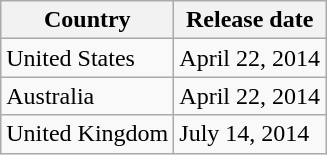<table class="wikitable">
<tr>
<th>Country</th>
<th>Release date</th>
</tr>
<tr>
<td>United States</td>
<td>April 22, 2014</td>
</tr>
<tr>
<td>Australia</td>
<td>April 22, 2014</td>
</tr>
<tr>
<td>United Kingdom</td>
<td>July 14, 2014</td>
</tr>
</table>
